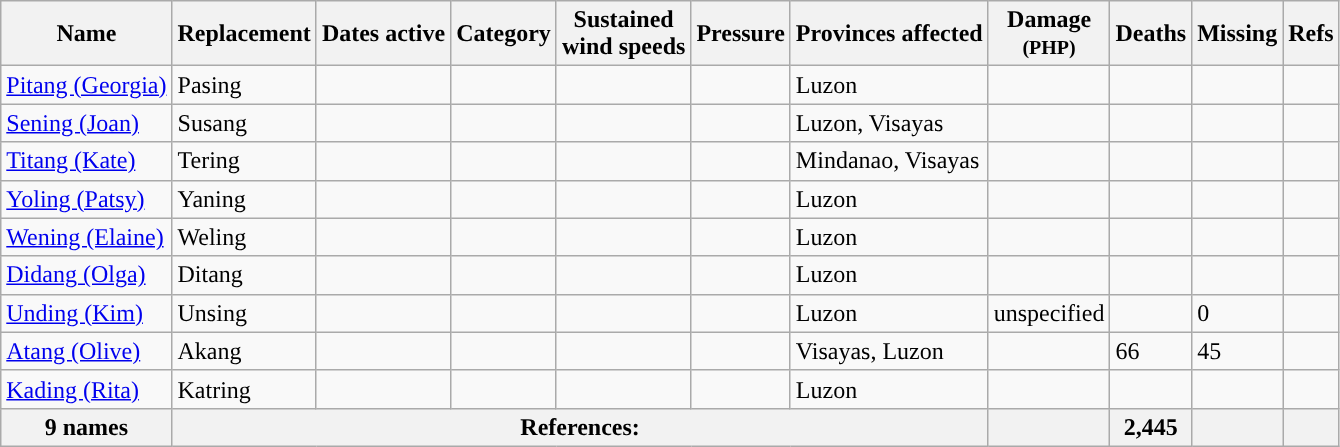<table class="wikitable sortable">
<tr>
<th>Name</th>
<th>Replacement</th>
<th>Dates active</th>
<th>Category</th>
<th>Sustained <br>wind speeds</th>
<th>Pressure</th>
<th class="unsortable">Provinces affected</th>
<th>Damage<br><small>(PHP)</small></th>
<th>Deaths</th>
<th>Missing</th>
<th class="unsortable">Refs</th>
</tr>
<tr>
<td><a href='#'>Pitang (Georgia)</a></td>
<td>Pasing</td>
<td></td>
<td></td>
<td></td>
<td></td>
<td>Luzon</td>
<td></td>
<td></td>
<td></td>
<td></td>
</tr>
<tr>
<td><a href='#'>Sening (Joan)</a></td>
<td>Susang</td>
<td></td>
<td></td>
<td></td>
<td></td>
<td>Luzon, Visayas</td>
<td></td>
<td></td>
<td></td>
<td></td>
</tr>
<tr>
<td><a href='#'>Titang (Kate)</a></td>
<td>Tering</td>
<td></td>
<td></td>
<td></td>
<td></td>
<td>Mindanao, Visayas</td>
<td></td>
<td></td>
<td></td>
<td></td>
</tr>
<tr>
<td><a href='#'>Yoling (Patsy)</a></td>
<td>Yaning</td>
<td></td>
<td></td>
<td></td>
<td></td>
<td>Luzon</td>
<td></td>
<td></td>
<td></td>
<td></td>
</tr>
<tr>
<td><a href='#'>Wening (Elaine)</a></td>
<td>Weling</td>
<td></td>
<td></td>
<td></td>
<td></td>
<td>Luzon</td>
<td></td>
<td></td>
<td></td>
<td></td>
</tr>
<tr>
<td><a href='#'>Didang (Olga)</a></td>
<td>Ditang</td>
<td></td>
<td></td>
<td></td>
<td></td>
<td>Luzon</td>
<td></td>
<td></td>
<td></td>
<td></td>
</tr>
<tr>
<td><a href='#'>Unding (Kim)</a></td>
<td>Unsing</td>
<td></td>
<td></td>
<td></td>
<td></td>
<td>Luzon</td>
<td>unspecified</td>
<td></td>
<td>0</td>
<td></td>
</tr>
<tr>
<td><a href='#'>Atang (Olive)</a></td>
<td>Akang</td>
<td></td>
<td></td>
<td></td>
<td></td>
<td>Visayas, Luzon</td>
<td></td>
<td>66</td>
<td>45</td>
<td></td>
</tr>
<tr>
<td><a href='#'>Kading (Rita)</a></td>
<td>Katring</td>
<td></td>
<td></td>
<td></td>
<td></td>
<td>Luzon</td>
<td></td>
<td></td>
<td></td>
<td></td>
</tr>
<tr class="sortbottom">
<th>9 names</th>
<th colspan="6">References: </th>
<th></th>
<th>2,445</th>
<th></th>
<th></th>
</tr>
</table>
